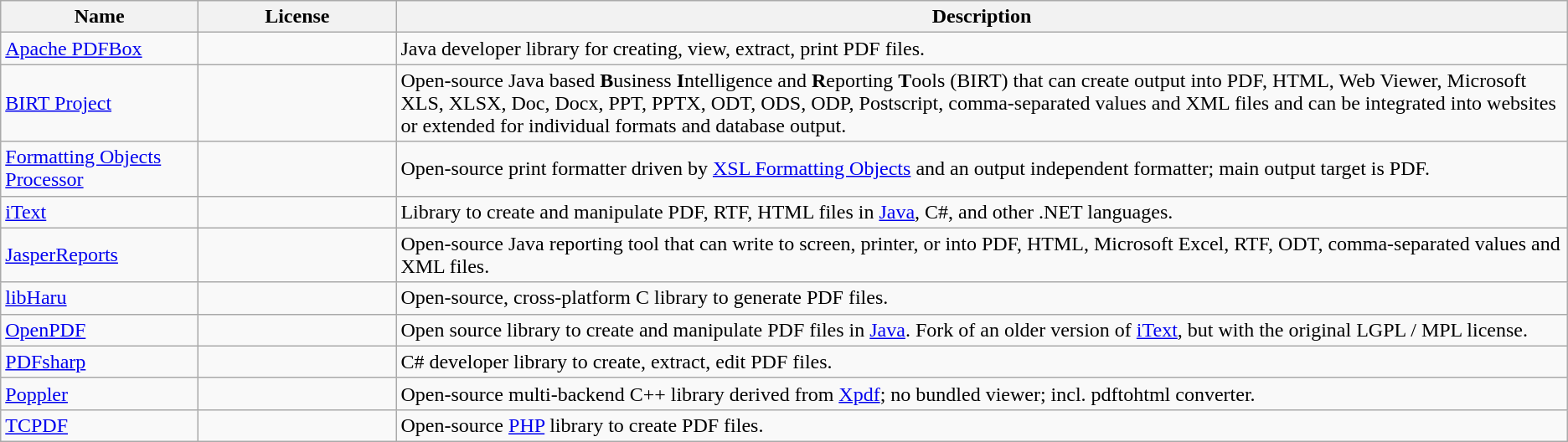<table class="wikitable sortable">
<tr>
<th width=150 scope="col">Name</th>
<th width=150 scope="col">License</th>
<th scope="col" class="unsortable">Description</th>
</tr>
<tr>
<td><a href='#'>Apache PDFBox</a></td>
<td></td>
<td>Java developer library for creating, view, extract, print PDF files.</td>
</tr>
<tr>
<td><a href='#'>BIRT Project</a></td>
<td></td>
<td>Open-source Java based <strong>B</strong>usiness <strong>I</strong>ntelligence and <strong>R</strong>eporting <strong>T</strong>ools (BIRT) that can create output into PDF, HTML, Web Viewer, Microsoft XLS, XLSX, Doc, Docx, PPT, PPTX, ODT, ODS, ODP, Postscript, comma-separated values and XML files and can be integrated into websites or extended for individual formats and database output.</td>
</tr>
<tr>
<td><a href='#'>Formatting Objects Processor</a></td>
<td></td>
<td>Open-source print formatter driven by <a href='#'>XSL Formatting Objects</a> and an output independent formatter; main output target is PDF.</td>
</tr>
<tr>
<td><a href='#'>iText</a></td>
<td></td>
<td>Library to create and manipulate PDF, RTF, HTML files in <a href='#'>Java</a>, C#, and other .NET languages.</td>
</tr>
<tr>
<td><a href='#'>JasperReports</a></td>
<td></td>
<td>Open-source Java reporting tool that can write to screen, printer, or into PDF, HTML, Microsoft Excel, RTF, ODT, comma-separated values and XML files.</td>
</tr>
<tr>
<td><a href='#'>libHaru</a></td>
<td></td>
<td>Open-source, cross-platform C library to generate PDF files.</td>
</tr>
<tr>
<td><a href='#'>OpenPDF</a></td>
<td></td>
<td>Open source library to create and manipulate PDF files in <a href='#'>Java</a>. Fork of an older version of <a href='#'>iText</a>, but with the original LGPL / MPL license.</td>
</tr>
<tr>
<td><a href='#'>PDFsharp</a></td>
<td></td>
<td>C# developer library to create, extract, edit PDF files.</td>
</tr>
<tr>
<td><a href='#'>Poppler</a></td>
<td></td>
<td>Open-source multi-backend C++ library derived from <a href='#'>Xpdf</a>; no bundled viewer; incl. pdftohtml converter.</td>
</tr>
<tr>
<td><a href='#'>TCPDF</a></td>
<td></td>
<td>Open-source <a href='#'>PHP</a> library to create PDF files.</td>
</tr>
</table>
